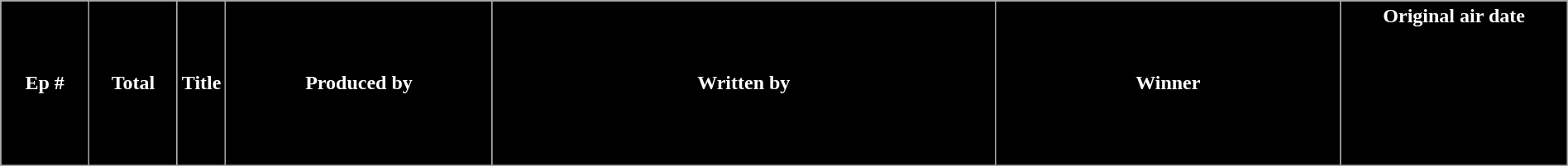<table class="wikitable plainrowheaders" style="width:100%; margin:auto;">
<tr>
<th scope="col" style="background-color: #000000; color: #FFFFFF; width:4em;">Ep #</th>
<th scope="col" style="background-color: #000000; color: #FFFFFF; width:4em;">Total</th>
<th scope="col" style="background-color: #000000; color: #FFFFFF;">Title</th>
<th scope="col" style="background-color: #000000; color: #FFFFFF; width:13em;">Produced by</th>
<th scope="col" style="background-color: #000000; color: #FFFFFF; width:25em;">Written by</th>
<th scope="col" style="background-color: #000000; color: #FFFFFF; width:17em;">Winner</th>
<th scope="col" style="background-color: #000000; color: #FFFFFF; width:11em;">Original air date<br><br><br><br><br><br><br></th>
</tr>
</table>
